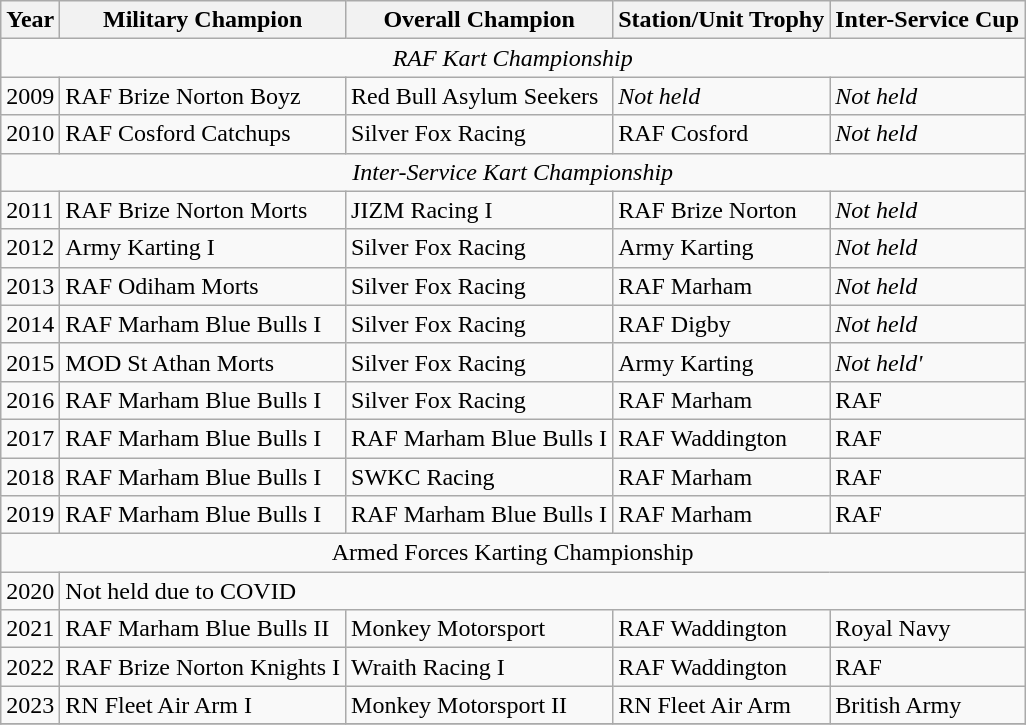<table class="wikitable">
<tr>
<th>Year</th>
<th>Military Champion</th>
<th>Overall Champion</th>
<th>Station/Unit Trophy</th>
<th>Inter-Service Cup</th>
</tr>
<tr>
<td colspan="5" align="center"><em>RAF Kart Championship</em></td>
</tr>
<tr>
<td>2009</td>
<td align=left>RAF Brize Norton Boyz</td>
<td align=left>Red Bull Asylum Seekers</td>
<td align=left><em>Not held</em></td>
<td align=left><em>Not held</em></td>
</tr>
<tr>
<td>2010</td>
<td align=left>RAF Cosford Catchups</td>
<td align=left>Silver Fox Racing</td>
<td align=left>RAF Cosford</td>
<td align=left><em>Not held</em></td>
</tr>
<tr>
<td colspan="5" align="center"><em>Inter-Service Kart Championship</em></td>
</tr>
<tr>
<td>2011</td>
<td align=left>RAF Brize Norton Morts</td>
<td align=left>JIZM Racing I</td>
<td align=left>RAF Brize Norton</td>
<td align=left><em>Not held</em></td>
</tr>
<tr>
<td>2012</td>
<td align=left>Army Karting I</td>
<td align=left>Silver Fox Racing</td>
<td align=left>Army Karting</td>
<td align=left><em>Not held</em></td>
</tr>
<tr>
<td>2013</td>
<td align=left>RAF Odiham Morts</td>
<td align=left>Silver Fox Racing</td>
<td align=left>RAF Marham</td>
<td align=left><em>Not held</em></td>
</tr>
<tr>
<td>2014</td>
<td align=left>RAF Marham Blue Bulls I</td>
<td align=left>Silver Fox Racing</td>
<td align=left>RAF Digby</td>
<td align=left><em>Not held</em></td>
</tr>
<tr>
<td>2015</td>
<td align=left>MOD St Athan Morts</td>
<td align=left>Silver Fox Racing</td>
<td align=left>Army Karting</td>
<td align=left><em>Not held'</td>
</tr>
<tr>
<td>2016</td>
<td align=left>RAF Marham Blue Bulls I</td>
<td align=left>Silver Fox Racing</td>
<td align=left>RAF Marham</td>
<td align=left>RAF</td>
</tr>
<tr>
<td>2017</td>
<td align=left>RAF Marham Blue Bulls I</td>
<td align=left>RAF Marham Blue Bulls I</td>
<td align=left>RAF Waddington</td>
<td align=left>RAF</td>
</tr>
<tr>
<td>2018</td>
<td align=left>RAF Marham Blue Bulls I</td>
<td align=left>SWKC Racing</td>
<td align=left>RAF Marham</td>
<td align=left>RAF</td>
</tr>
<tr>
<td>2019</td>
<td align=left>RAF Marham Blue Bulls I</td>
<td align=left>RAF Marham Blue Bulls I</td>
<td align=left>RAF Marham</td>
<td align=left>RAF</td>
</tr>
<tr>
<td colspan="5" align="center"></em>Armed Forces Karting Championship<em></td>
</tr>
<tr>
<td>2020</td>
<td colspan=4" align="centre"></em>Not held due to COVID<em></td>
</tr>
<tr>
<td>2021</td>
<td align=left>RAF Marham Blue Bulls II</td>
<td align=left>Monkey Motorsport</td>
<td align=left>RAF Waddington</td>
<td align=left>Royal Navy</td>
</tr>
<tr>
<td>2022</td>
<td align=left>RAF Brize Norton Knights I</td>
<td align=left>Wraith Racing I</td>
<td align=left>RAF Waddington</td>
<td align=left>RAF</td>
</tr>
<tr>
<td>2023</td>
<td align=left>RN Fleet Air Arm I</td>
<td align=left>Monkey Motorsport II</td>
<td align=left>RN Fleet Air Arm</td>
<td align-left>British Army</td>
</tr>
<tr>
</tr>
</table>
